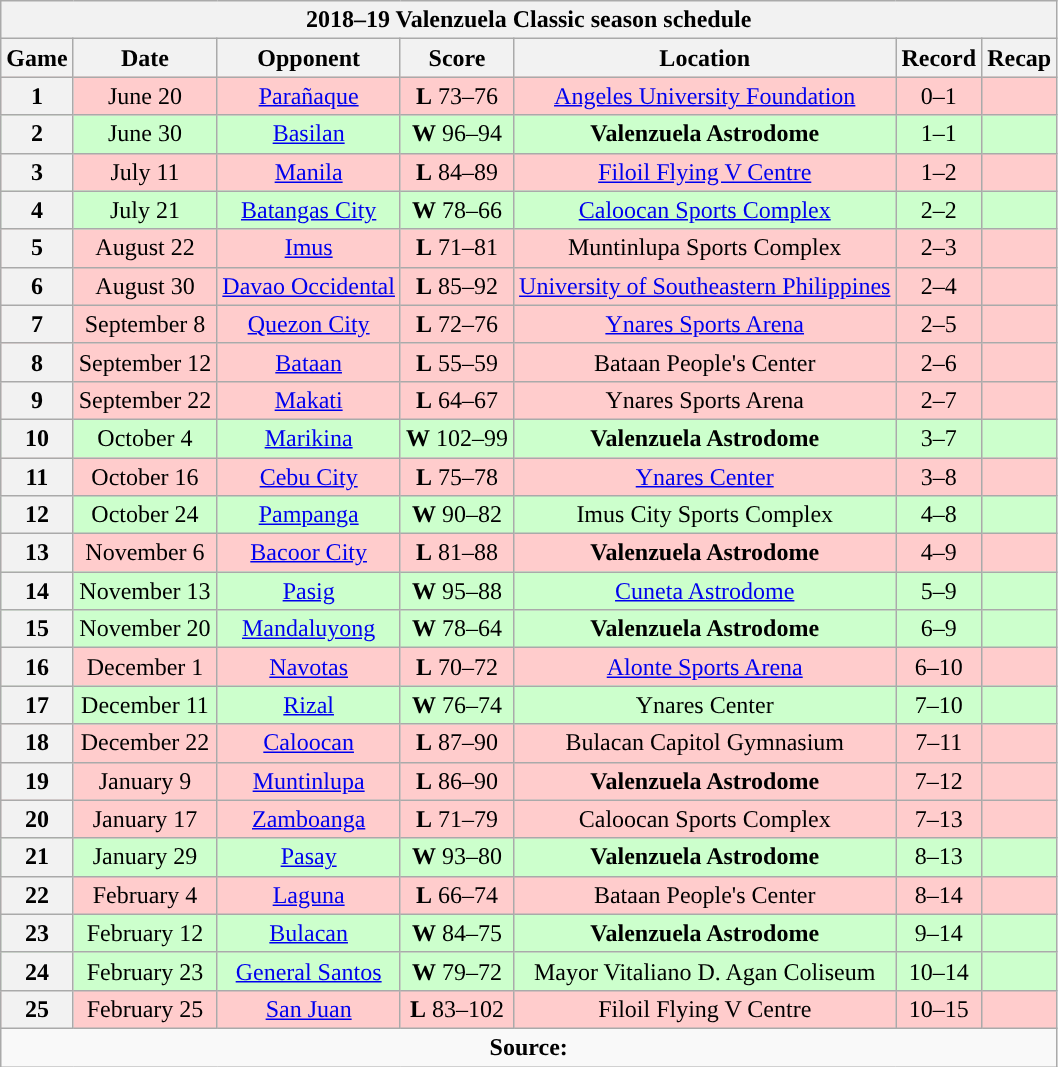<table class="wikitable" style="text-align:center">
<tr>
<th colspan=7>2018–19 Valenzuela Classic season schedule</th>
</tr>
<tr>
<th>Game</th>
<th>Date</th>
<th>Opponent</th>
<th>Score</th>
<th>Location</th>
<th>Record</th>
<th>Recap<br></th>
</tr>
<tr style="background:#fcc">
<th>1</th>
<td>June 20</td>
<td><a href='#'>Parañaque</a></td>
<td><strong>L</strong> 73–76</td>
<td><a href='#'>Angeles University Foundation</a></td>
<td>0–1</td>
<td></td>
</tr>
<tr style="background:#cfc">
<th>2</th>
<td>June 30</td>
<td><a href='#'>Basilan</a></td>
<td><strong>W</strong> 96–94</td>
<td><strong>Valenzuela Astrodome</strong></td>
<td>1–1</td>
<td></td>
</tr>
<tr style="background:#fcc">
<th>3</th>
<td>July 11</td>
<td><a href='#'>Manila</a></td>
<td><strong>L</strong> 84–89</td>
<td><a href='#'>Filoil Flying V Centre</a></td>
<td>1–2</td>
<td></td>
</tr>
<tr style="background:#cfc">
<th>4</th>
<td>July 21</td>
<td><a href='#'>Batangas City</a></td>
<td><strong>W</strong> 78–66</td>
<td><a href='#'>Caloocan Sports Complex</a></td>
<td>2–2</td>
<td></td>
</tr>
<tr style="background:#fcc">
<th>5</th>
<td>August 22</td>
<td><a href='#'>Imus</a></td>
<td><strong>L</strong> 71–81</td>
<td>Muntinlupa Sports Complex</td>
<td>2–3</td>
<td></td>
</tr>
<tr style="background:#fcc">
<th>6</th>
<td>August 30</td>
<td><a href='#'>Davao Occidental</a></td>
<td><strong>L</strong> 85–92</td>
<td><a href='#'>University of Southeastern Philippines</a></td>
<td>2–4</td>
<td></td>
</tr>
<tr style="background:#fcc">
<th>7</th>
<td>September 8</td>
<td><a href='#'>Quezon City</a></td>
<td><strong>L</strong> 72–76</td>
<td><a href='#'>Ynares Sports Arena</a></td>
<td>2–5</td>
<td></td>
</tr>
<tr style="background:#fcc">
<th>8</th>
<td>September 12</td>
<td><a href='#'>Bataan</a></td>
<td><strong>L</strong> 55–59</td>
<td>Bataan People's Center</td>
<td>2–6</td>
<td></td>
</tr>
<tr style="background:#fcc">
<th>9</th>
<td>September 22</td>
<td><a href='#'>Makati</a></td>
<td><strong>L</strong> 64–67</td>
<td>Ynares Sports Arena</td>
<td>2–7</td>
<td><br></td>
</tr>
<tr style="background:#cfc">
<th>10</th>
<td>October 4</td>
<td><a href='#'>Marikina</a></td>
<td><strong>W</strong> 102–99 </td>
<td><strong>Valenzuela Astrodome</strong></td>
<td>3–7</td>
<td></td>
</tr>
<tr style="background:#fcc">
<th>11</th>
<td>October 16</td>
<td><a href='#'>Cebu City</a></td>
<td><strong>L</strong> 75–78</td>
<td><a href='#'>Ynares Center</a></td>
<td>3–8</td>
<td></td>
</tr>
<tr style="background:#cfc">
<th>12</th>
<td>October 24</td>
<td><a href='#'>Pampanga</a></td>
<td><strong>W</strong> 90–82</td>
<td>Imus City Sports Complex</td>
<td>4–8</td>
<td></td>
</tr>
<tr style="background:#fcc">
<th>13</th>
<td>November 6</td>
<td><a href='#'>Bacoor City</a></td>
<td><strong>L</strong> 81–88</td>
<td><strong>Valenzuela Astrodome</strong></td>
<td>4–9</td>
<td></td>
</tr>
<tr style="background:#cfc">
<th>14</th>
<td>November 13</td>
<td><a href='#'>Pasig</a></td>
<td><strong>W</strong> 95–88</td>
<td><a href='#'>Cuneta Astrodome</a></td>
<td>5–9</td>
<td></td>
</tr>
<tr style="background:#cfc">
<th>15</th>
<td>November 20</td>
<td><a href='#'>Mandaluyong</a></td>
<td><strong>W</strong> 78–64</td>
<td><strong>Valenzuela Astrodome</strong></td>
<td>6–9</td>
<td></td>
</tr>
<tr style="background:#fcc">
<th>16</th>
<td>December 1</td>
<td><a href='#'>Navotas</a></td>
<td><strong>L</strong> 70–72</td>
<td><a href='#'>Alonte Sports Arena</a></td>
<td>6–10</td>
<td></td>
</tr>
<tr style="background:#cfc">
<th>17</th>
<td>December 11</td>
<td><a href='#'>Rizal</a></td>
<td><strong>W</strong> 76–74</td>
<td>Ynares Center</td>
<td>7–10</td>
<td></td>
</tr>
<tr style="background:#fcc">
<th>18</th>
<td>December 22</td>
<td><a href='#'>Caloocan</a></td>
<td><strong>L</strong> 87–90</td>
<td>Bulacan Capitol Gymnasium</td>
<td>7–11</td>
<td><br></td>
</tr>
<tr style="background:#fcc">
<th>19</th>
<td>January 9</td>
<td><a href='#'>Muntinlupa</a></td>
<td><strong>L</strong> 86–90</td>
<td><strong>Valenzuela Astrodome</strong></td>
<td>7–12</td>
<td></td>
</tr>
<tr style="background:#fcc">
<th>20</th>
<td>January 17</td>
<td><a href='#'>Zamboanga</a></td>
<td><strong>L</strong> 71–79</td>
<td>Caloocan Sports Complex</td>
<td>7–13</td>
<td></td>
</tr>
<tr style="background:#cfc">
<th>21</th>
<td>January 29</td>
<td><a href='#'>Pasay</a></td>
<td><strong>W</strong> 93–80</td>
<td><strong>Valenzuela Astrodome</strong></td>
<td>8–13</td>
<td></td>
</tr>
<tr style="background:#fcc">
<th>22</th>
<td>February 4</td>
<td><a href='#'>Laguna</a></td>
<td><strong>L</strong> 66–74</td>
<td>Bataan People's Center</td>
<td>8–14</td>
<td></td>
</tr>
<tr style="background:#cfc">
<th>23</th>
<td>February 12</td>
<td><a href='#'>Bulacan</a></td>
<td><strong>W</strong> 84–75</td>
<td><strong>Valenzuela Astrodome</strong></td>
<td>9–14</td>
<td></td>
</tr>
<tr style="background:#cfc">
<th>24</th>
<td>February 23</td>
<td><a href='#'>General Santos</a></td>
<td><strong>W</strong> 79–72</td>
<td>Mayor Vitaliano D. Agan Coliseum</td>
<td>10–14</td>
<td></td>
</tr>
<tr style="background:#fcc">
<th>25</th>
<td>February 25</td>
<td><a href='#'>San Juan</a></td>
<td><strong>L</strong> 83–102</td>
<td>Filoil Flying V Centre</td>
<td>10–15</td>
<td></td>
</tr>
<tr>
<td colspan=7 align=center><strong>Source: </strong></td>
</tr>
</table>
